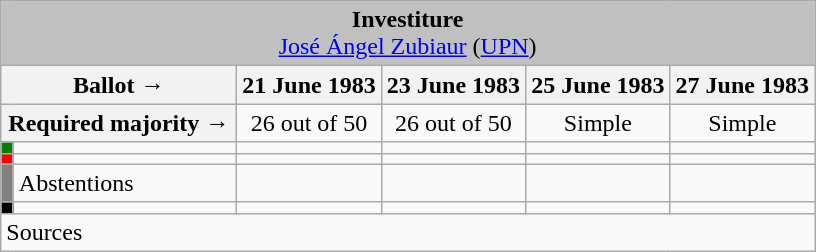<table class="wikitable" style="text-align:center;">
<tr>
<td colspan="6" align="center" bgcolor="#C0C0C0"><strong>Investiture</strong><br><a href='#'>José Ángel Zubiaur</a> (<a href='#'>UPN</a>)</td>
</tr>
<tr>
<th colspan="2" width="150px">Ballot →</th>
<th>21 June 1983</th>
<th>23 June 1983</th>
<th>25 June 1983</th>
<th>27 June 1983</th>
</tr>
<tr>
<th colspan="2">Required majority →</th>
<td>26 out of 50 </td>
<td>26 out of 50 </td>
<td>Simple </td>
<td>Simple </td>
</tr>
<tr>
<th width="1px" style="background:green;"></th>
<td align="left"></td>
<td></td>
<td></td>
<td></td>
<td></td>
</tr>
<tr>
<th style="color:inherit;background:red;"></th>
<td align="left"></td>
<td></td>
<td></td>
<td></td>
<td></td>
</tr>
<tr>
<th style="color:inherit;background:gray;"></th>
<td align="left"><span>Abstentions</span></td>
<td></td>
<td></td>
<td></td>
<td></td>
</tr>
<tr>
<th style="color:inherit;background:black;"></th>
<td align="left"></td>
<td></td>
<td></td>
<td></td>
<td></td>
</tr>
<tr>
<td align="left" colspan="6">Sources</td>
</tr>
</table>
